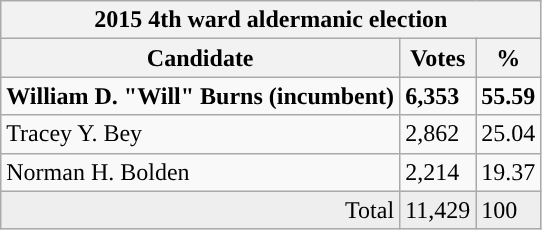<table class="wikitable">
<tr>
<th colspan=3>2015 4th ward aldermanic election</th>
</tr>
<tr>
<th>Candidate</th>
<th>Votes</th>
<th>%</th>
</tr>
<tr>
<td><strong>William D. "Will" Burns (incumbent)</strong></td>
<td><strong>6,353</strong></td>
<td><strong>55.59</strong></td>
</tr>
<tr>
<td>Tracey Y. Bey</td>
<td>2,862</td>
<td>25.04</td>
</tr>
<tr>
<td>Norman H. Bolden</td>
<td>2,214</td>
<td>19.37</td>
</tr>
<tr style="background:#eee; text-align:right;">
<td>Total</td>
<td style="background:#eee; text-align:left">11,429</td>
<td style="background:#eee; text-align:left">100</td>
</tr>
</table>
